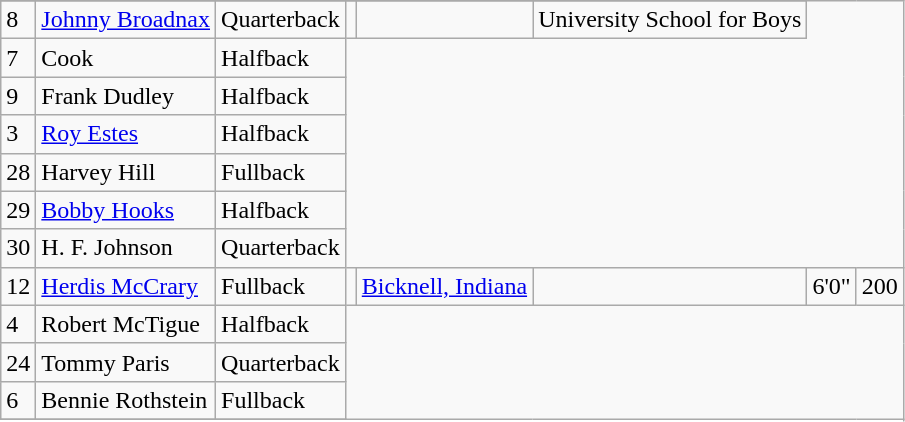<table class="wikitable">
<tr>
</tr>
<tr>
<td>8</td>
<td><a href='#'>Johnny Broadnax</a></td>
<td>Quarterback</td>
<td></td>
<td></td>
<td>University School for Boys</td>
</tr>
<tr>
<td>7</td>
<td>Cook</td>
<td>Halfback</td>
</tr>
<tr>
<td>9</td>
<td>Frank Dudley</td>
<td>Halfback</td>
</tr>
<tr>
<td>3</td>
<td><a href='#'>Roy Estes</a></td>
<td>Halfback</td>
</tr>
<tr>
<td>28</td>
<td>Harvey Hill</td>
<td>Fullback</td>
</tr>
<tr>
<td>29</td>
<td><a href='#'>Bobby Hooks</a></td>
<td>Halfback</td>
</tr>
<tr>
<td>30</td>
<td>H. F. Johnson</td>
<td>Quarterback</td>
</tr>
<tr>
<td>12</td>
<td><a href='#'>Herdis McCrary</a></td>
<td>Fullback</td>
<td></td>
<td><a href='#'>Bicknell, Indiana</a></td>
<td></td>
<td>6'0"</td>
<td>200</td>
</tr>
<tr>
<td>4</td>
<td>Robert McTigue</td>
<td>Halfback</td>
</tr>
<tr>
<td>24</td>
<td>Tommy Paris</td>
<td>Quarterback</td>
</tr>
<tr>
<td>6</td>
<td>Bennie Rothstein</td>
<td>Fullback</td>
</tr>
<tr>
</tr>
</table>
